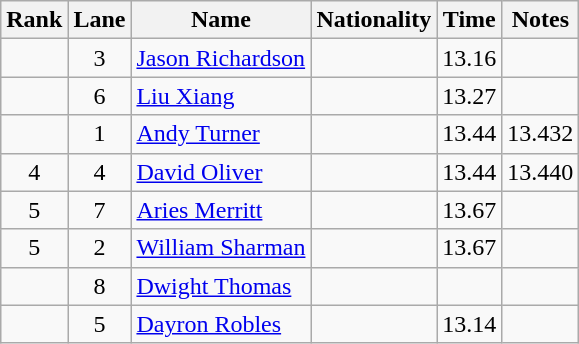<table class="wikitable sortable" style="text-align:center">
<tr>
<th>Rank</th>
<th>Lane</th>
<th>Name</th>
<th>Nationality</th>
<th>Time</th>
<th>Notes</th>
</tr>
<tr>
<td></td>
<td>3</td>
<td align=left><a href='#'>Jason Richardson</a></td>
<td align=left></td>
<td>13.16</td>
<td></td>
</tr>
<tr>
<td></td>
<td>6</td>
<td align=left><a href='#'>Liu Xiang</a></td>
<td align=left></td>
<td>13.27</td>
<td></td>
</tr>
<tr>
<td></td>
<td>1</td>
<td align=left><a href='#'>Andy Turner</a></td>
<td align=left></td>
<td>13.44</td>
<td>13.432</td>
</tr>
<tr>
<td>4</td>
<td>4</td>
<td align=left><a href='#'>David Oliver</a></td>
<td align=left></td>
<td>13.44</td>
<td>13.440</td>
</tr>
<tr>
<td>5</td>
<td>7</td>
<td align=left><a href='#'>Aries Merritt</a></td>
<td align=left></td>
<td>13.67</td>
<td></td>
</tr>
<tr>
<td>5</td>
<td>2</td>
<td align=left><a href='#'>William Sharman</a></td>
<td align=left></td>
<td>13.67</td>
<td></td>
</tr>
<tr>
<td></td>
<td>8</td>
<td align=left><a href='#'>Dwight Thomas</a></td>
<td align=left></td>
<td></td>
<td></td>
</tr>
<tr>
<td></td>
<td>5</td>
<td align=left><a href='#'>Dayron Robles</a></td>
<td align=left></td>
<td>13.14</td>
<td></td>
</tr>
</table>
